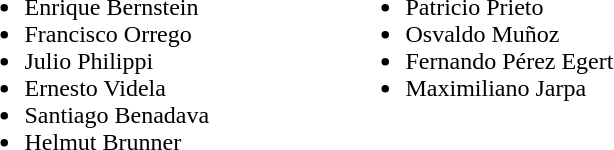<table>
<tr>
<td style="width:250px;" valign="top"><br><ul><li>Enrique Bernstein</li><li>Francisco Orrego</li><li>Julio Philippi</li><li>Ernesto Videla</li><li>Santiago Benadava</li><li>Helmut Brunner</li></ul></td>
<td style="width:250px;" valign="top"><br><ul><li>Patricio Prieto</li><li>Osvaldo Muñoz</li><li>Fernando Pérez Egert</li><li>Maximiliano Jarpa</li></ul></td>
</tr>
</table>
